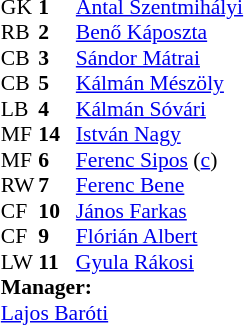<table style="font-size: 90%" cellspacing="0" cellpadding="0" align=center>
<tr>
<th width="25"></th>
<th width="25"></th>
</tr>
<tr>
<td>GK</td>
<td><strong>1</strong></td>
<td><a href='#'>Antal Szentmihályi</a></td>
</tr>
<tr>
<td>RB</td>
<td><strong>2</strong></td>
<td><a href='#'>Benő Káposzta</a></td>
</tr>
<tr>
<td>CB</td>
<td><strong>3</strong></td>
<td><a href='#'>Sándor Mátrai</a></td>
</tr>
<tr>
<td>CB</td>
<td><strong>5</strong></td>
<td><a href='#'>Kálmán Mészöly</a></td>
</tr>
<tr>
<td>LB</td>
<td><strong>4</strong></td>
<td><a href='#'>Kálmán Sóvári</a></td>
</tr>
<tr>
<td>MF</td>
<td><strong>14</strong></td>
<td><a href='#'>István Nagy</a></td>
</tr>
<tr>
<td>MF</td>
<td><strong>6</strong></td>
<td><a href='#'>Ferenc Sipos</a> (<a href='#'>c</a>)</td>
</tr>
<tr>
<td>RW</td>
<td><strong>7</strong></td>
<td><a href='#'>Ferenc Bene</a></td>
</tr>
<tr>
<td>CF</td>
<td><strong>10</strong></td>
<td><a href='#'>János Farkas</a></td>
</tr>
<tr>
<td>CF</td>
<td><strong>9</strong></td>
<td><a href='#'>Flórián Albert</a></td>
</tr>
<tr>
<td>LW</td>
<td><strong>11</strong></td>
<td><a href='#'>Gyula Rákosi</a></td>
</tr>
<tr>
<td colspan="3"><strong>Manager:</strong></td>
</tr>
<tr>
<td colspan="3"><a href='#'>Lajos Baróti</a></td>
</tr>
</table>
